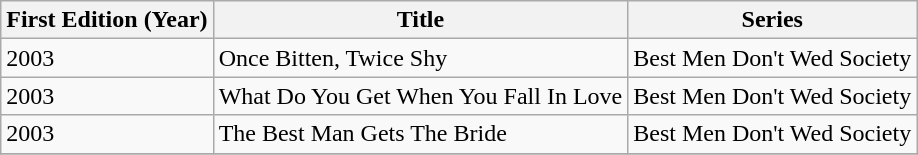<table class="wikitable sortable">
<tr>
<th>First Edition (Year)</th>
<th>Title</th>
<th>Series</th>
</tr>
<tr>
<td>2003</td>
<td>Once Bitten, Twice Shy</td>
<td>Best Men Don't Wed Society</td>
</tr>
<tr>
<td>2003</td>
<td>What Do You Get When You Fall In Love</td>
<td>Best Men Don't Wed Society</td>
</tr>
<tr>
<td>2003</td>
<td>The Best Man Gets The Bride</td>
<td>Best Men Don't Wed Society</td>
</tr>
<tr>
</tr>
</table>
